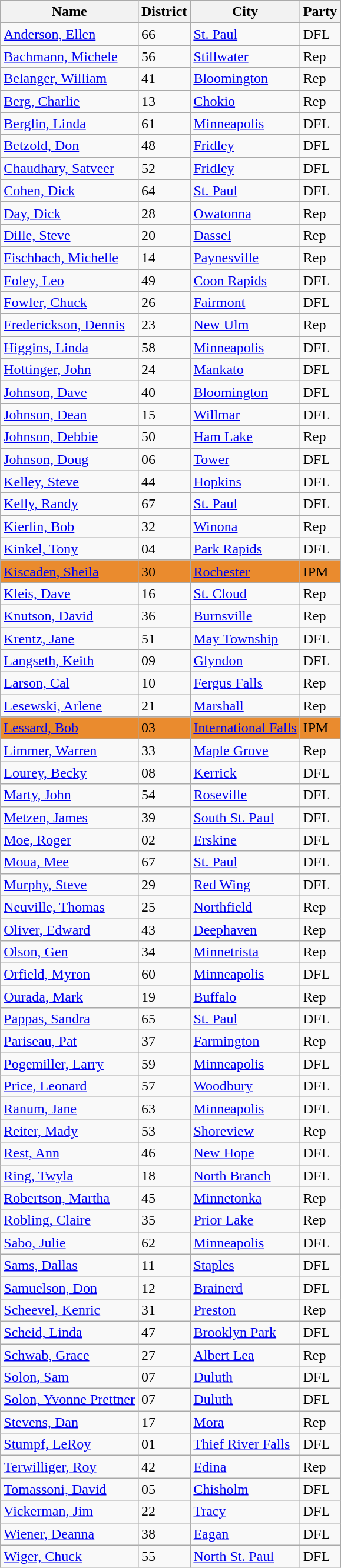<table class="wikitable sortable">
<tr>
<th>Name</th>
<th>District</th>
<th>City</th>
<th>Party</th>
</tr>
<tr>
<td><a href='#'>Anderson, Ellen</a></td>
<td>66</td>
<td><a href='#'>St. Paul</a></td>
<td>DFL</td>
</tr>
<tr>
<td><a href='#'>Bachmann, Michele</a></td>
<td>56</td>
<td><a href='#'>Stillwater</a></td>
<td>Rep</td>
</tr>
<tr>
<td><a href='#'>Belanger, William</a></td>
<td>41</td>
<td><a href='#'>Bloomington</a></td>
<td>Rep</td>
</tr>
<tr>
<td><a href='#'>Berg, Charlie</a></td>
<td>13</td>
<td><a href='#'>Chokio</a></td>
<td>Rep</td>
</tr>
<tr>
<td><a href='#'>Berglin, Linda</a></td>
<td>61</td>
<td><a href='#'>Minneapolis</a></td>
<td>DFL</td>
</tr>
<tr>
<td><a href='#'>Betzold, Don</a></td>
<td>48</td>
<td><a href='#'>Fridley</a></td>
<td>DFL</td>
</tr>
<tr>
<td><a href='#'>Chaudhary, Satveer</a></td>
<td>52</td>
<td><a href='#'>Fridley</a></td>
<td>DFL</td>
</tr>
<tr>
<td><a href='#'>Cohen, Dick</a></td>
<td>64</td>
<td><a href='#'>St. Paul</a></td>
<td>DFL</td>
</tr>
<tr>
<td><a href='#'>Day, Dick</a></td>
<td>28</td>
<td><a href='#'>Owatonna</a></td>
<td>Rep</td>
</tr>
<tr>
<td><a href='#'>Dille, Steve</a></td>
<td>20</td>
<td><a href='#'>Dassel</a></td>
<td>Rep</td>
</tr>
<tr>
<td><a href='#'>Fischbach, Michelle</a></td>
<td>14</td>
<td><a href='#'>Paynesville</a></td>
<td>Rep</td>
</tr>
<tr>
<td><a href='#'>Foley, Leo</a></td>
<td>49</td>
<td><a href='#'>Coon Rapids</a></td>
<td>DFL</td>
</tr>
<tr>
<td><a href='#'>Fowler, Chuck</a></td>
<td>26</td>
<td><a href='#'>Fairmont</a></td>
<td>DFL</td>
</tr>
<tr>
<td><a href='#'>Frederickson, Dennis</a></td>
<td>23</td>
<td><a href='#'>New Ulm</a></td>
<td>Rep</td>
</tr>
<tr>
<td><a href='#'>Higgins, Linda</a></td>
<td>58</td>
<td><a href='#'>Minneapolis</a></td>
<td>DFL</td>
</tr>
<tr>
<td><a href='#'>Hottinger, John</a></td>
<td>24</td>
<td><a href='#'>Mankato</a></td>
<td>DFL</td>
</tr>
<tr>
<td><a href='#'>Johnson, Dave</a></td>
<td>40</td>
<td><a href='#'>Bloomington</a></td>
<td>DFL</td>
</tr>
<tr>
<td><a href='#'>Johnson, Dean</a></td>
<td>15</td>
<td><a href='#'>Willmar</a></td>
<td>DFL</td>
</tr>
<tr>
<td><a href='#'>Johnson, Debbie</a></td>
<td>50</td>
<td><a href='#'>Ham Lake</a></td>
<td>Rep</td>
</tr>
<tr>
<td><a href='#'>Johnson, Doug</a></td>
<td>06</td>
<td><a href='#'>Tower</a></td>
<td>DFL</td>
</tr>
<tr>
<td><a href='#'>Kelley, Steve</a></td>
<td>44</td>
<td><a href='#'>Hopkins</a></td>
<td>DFL</td>
</tr>
<tr>
<td><a href='#'>Kelly, Randy</a></td>
<td>67</td>
<td><a href='#'>St. Paul</a></td>
<td>DFL</td>
</tr>
<tr>
<td><a href='#'>Kierlin, Bob</a></td>
<td>32</td>
<td><a href='#'>Winona</a></td>
<td>Rep</td>
</tr>
<tr>
<td><a href='#'>Kinkel, Tony</a></td>
<td>04</td>
<td><a href='#'>Park Rapids</a></td>
<td>DFL</td>
</tr>
<tr style="background:#ea8b2e;">
<td><a href='#'>Kiscaden, Sheila</a></td>
<td>30</td>
<td><a href='#'>Rochester</a></td>
<td>IPM</td>
</tr>
<tr>
<td><a href='#'>Kleis, Dave</a></td>
<td>16</td>
<td><a href='#'>St. Cloud</a></td>
<td>Rep</td>
</tr>
<tr>
<td><a href='#'>Knutson, David</a></td>
<td>36</td>
<td><a href='#'>Burnsville</a></td>
<td>Rep</td>
</tr>
<tr>
<td><a href='#'>Krentz, Jane</a></td>
<td>51</td>
<td><a href='#'>May Township</a></td>
<td>DFL</td>
</tr>
<tr>
<td><a href='#'>Langseth, Keith</a></td>
<td>09</td>
<td><a href='#'>Glyndon</a></td>
<td>DFL</td>
</tr>
<tr>
<td><a href='#'>Larson, Cal</a></td>
<td>10</td>
<td><a href='#'>Fergus Falls</a></td>
<td>Rep</td>
</tr>
<tr>
<td><a href='#'>Lesewski, Arlene</a></td>
<td>21</td>
<td><a href='#'>Marshall</a></td>
<td>Rep</td>
</tr>
<tr style="background:#ea8b2e;">
<td><a href='#'>Lessard, Bob</a></td>
<td>03</td>
<td><a href='#'>International Falls</a></td>
<td>IPM</td>
</tr>
<tr>
<td><a href='#'>Limmer, Warren</a></td>
<td>33</td>
<td><a href='#'>Maple Grove</a></td>
<td>Rep</td>
</tr>
<tr>
<td><a href='#'>Lourey, Becky</a></td>
<td>08</td>
<td><a href='#'>Kerrick</a></td>
<td>DFL</td>
</tr>
<tr>
<td><a href='#'>Marty, John</a></td>
<td>54</td>
<td><a href='#'>Roseville</a></td>
<td>DFL</td>
</tr>
<tr>
<td><a href='#'>Metzen, James</a></td>
<td>39</td>
<td><a href='#'>South St. Paul</a></td>
<td>DFL</td>
</tr>
<tr>
<td><a href='#'>Moe, Roger</a></td>
<td>02</td>
<td><a href='#'>Erskine</a></td>
<td>DFL</td>
</tr>
<tr>
<td><a href='#'>Moua, Mee</a></td>
<td>67</td>
<td><a href='#'>St. Paul</a></td>
<td>DFL</td>
</tr>
<tr>
<td><a href='#'>Murphy, Steve</a></td>
<td>29</td>
<td><a href='#'>Red Wing</a></td>
<td>DFL</td>
</tr>
<tr>
<td><a href='#'>Neuville, Thomas</a></td>
<td>25</td>
<td><a href='#'>Northfield</a></td>
<td>Rep</td>
</tr>
<tr>
<td><a href='#'>Oliver, Edward</a></td>
<td>43</td>
<td><a href='#'>Deephaven</a></td>
<td>Rep</td>
</tr>
<tr>
<td><a href='#'>Olson, Gen</a></td>
<td>34</td>
<td><a href='#'>Minnetrista</a></td>
<td>Rep</td>
</tr>
<tr>
<td><a href='#'>Orfield, Myron</a></td>
<td>60</td>
<td><a href='#'>Minneapolis</a></td>
<td>DFL</td>
</tr>
<tr>
<td><a href='#'>Ourada, Mark</a></td>
<td>19</td>
<td><a href='#'>Buffalo</a></td>
<td>Rep</td>
</tr>
<tr>
<td><a href='#'>Pappas, Sandra</a></td>
<td>65</td>
<td><a href='#'>St. Paul</a></td>
<td>DFL</td>
</tr>
<tr>
<td><a href='#'>Pariseau, Pat</a></td>
<td>37</td>
<td><a href='#'>Farmington</a></td>
<td>Rep</td>
</tr>
<tr>
<td><a href='#'>Pogemiller, Larry</a></td>
<td>59</td>
<td><a href='#'>Minneapolis</a></td>
<td>DFL</td>
</tr>
<tr>
<td><a href='#'>Price, Leonard</a></td>
<td>57</td>
<td><a href='#'>Woodbury</a></td>
<td>DFL</td>
</tr>
<tr>
<td><a href='#'>Ranum, Jane</a></td>
<td>63</td>
<td><a href='#'>Minneapolis</a></td>
<td>DFL</td>
</tr>
<tr>
<td><a href='#'>Reiter, Mady</a></td>
<td>53</td>
<td><a href='#'>Shoreview</a></td>
<td>Rep</td>
</tr>
<tr>
<td><a href='#'>Rest, Ann</a></td>
<td>46</td>
<td><a href='#'>New Hope</a></td>
<td>DFL</td>
</tr>
<tr>
<td><a href='#'>Ring, Twyla</a></td>
<td>18</td>
<td><a href='#'>North Branch</a></td>
<td>DFL</td>
</tr>
<tr>
<td><a href='#'>Robertson, Martha</a></td>
<td>45</td>
<td><a href='#'>Minnetonka</a></td>
<td>Rep</td>
</tr>
<tr>
<td><a href='#'>Robling, Claire</a></td>
<td>35</td>
<td><a href='#'>Prior Lake</a></td>
<td>Rep</td>
</tr>
<tr>
<td><a href='#'>Sabo, Julie</a></td>
<td>62</td>
<td><a href='#'>Minneapolis</a></td>
<td>DFL</td>
</tr>
<tr>
<td><a href='#'>Sams, Dallas</a></td>
<td>11</td>
<td><a href='#'>Staples</a></td>
<td>DFL</td>
</tr>
<tr>
<td><a href='#'>Samuelson, Don</a></td>
<td>12</td>
<td><a href='#'>Brainerd</a></td>
<td>DFL</td>
</tr>
<tr>
<td><a href='#'>Scheevel, Kenric</a></td>
<td>31</td>
<td><a href='#'>Preston</a></td>
<td>Rep</td>
</tr>
<tr>
<td><a href='#'>Scheid, Linda</a></td>
<td>47</td>
<td><a href='#'>Brooklyn Park</a></td>
<td>DFL</td>
</tr>
<tr>
<td><a href='#'>Schwab, Grace</a></td>
<td>27</td>
<td><a href='#'>Albert Lea</a></td>
<td>Rep</td>
</tr>
<tr>
<td><a href='#'>Solon, Sam</a></td>
<td>07</td>
<td><a href='#'>Duluth</a></td>
<td>DFL</td>
</tr>
<tr>
<td><a href='#'>Solon, Yvonne Prettner</a></td>
<td>07</td>
<td><a href='#'>Duluth</a></td>
<td>DFL</td>
</tr>
<tr>
<td><a href='#'>Stevens, Dan</a></td>
<td>17</td>
<td><a href='#'>Mora</a></td>
<td>Rep</td>
</tr>
<tr>
<td><a href='#'>Stumpf, LeRoy</a></td>
<td>01</td>
<td><a href='#'>Thief River Falls</a></td>
<td>DFL</td>
</tr>
<tr>
<td><a href='#'>Terwilliger, Roy</a></td>
<td>42</td>
<td><a href='#'>Edina</a></td>
<td>Rep</td>
</tr>
<tr>
<td><a href='#'>Tomassoni, David</a></td>
<td>05</td>
<td><a href='#'>Chisholm</a></td>
<td>DFL</td>
</tr>
<tr>
<td><a href='#'>Vickerman, Jim</a></td>
<td>22</td>
<td><a href='#'>Tracy</a></td>
<td>DFL</td>
</tr>
<tr>
<td><a href='#'>Wiener, Deanna</a></td>
<td>38</td>
<td><a href='#'>Eagan</a></td>
<td>DFL</td>
</tr>
<tr>
<td><a href='#'>Wiger, Chuck</a></td>
<td>55</td>
<td><a href='#'>North St. Paul</a></td>
<td>DFL</td>
</tr>
</table>
